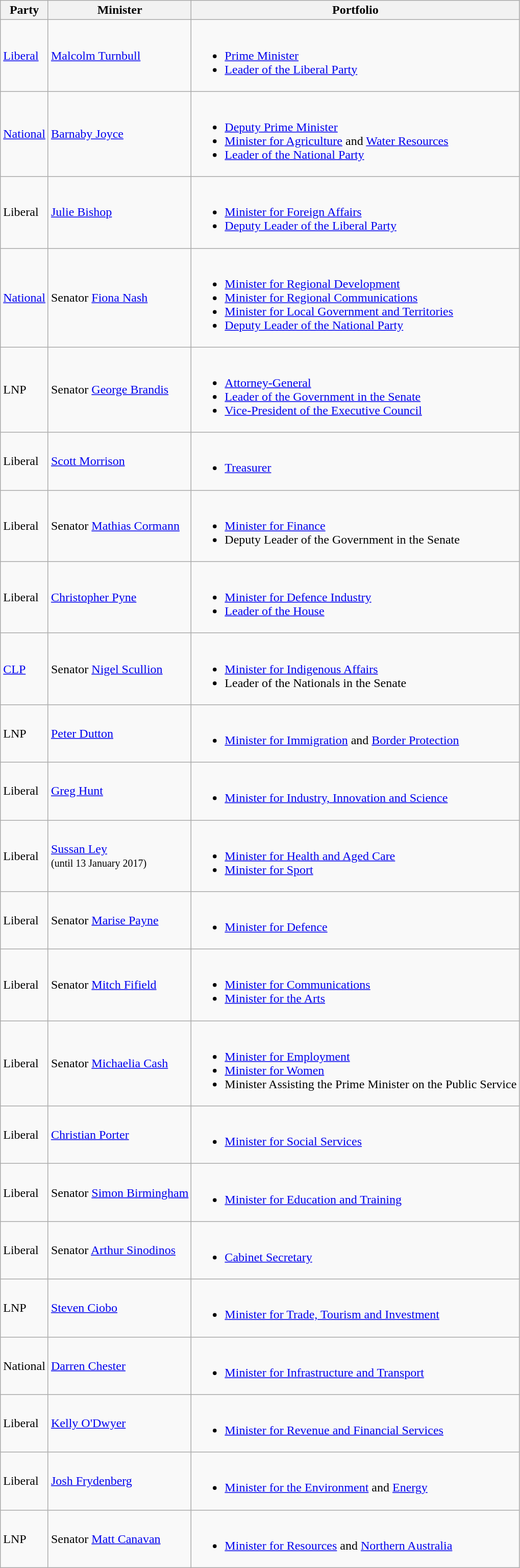<table class="wikitable sortable">
<tr>
<th>Party</th>
<th>Minister</th>
<th>Portfolio</th>
</tr>
<tr>
<td><a href='#'>Liberal</a></td>
<td><a href='#'>Malcolm Turnbull</a> </td>
<td><br><ul><li><a href='#'>Prime Minister</a></li><li><a href='#'>Leader of the Liberal Party</a></li></ul></td>
</tr>
<tr>
<td><a href='#'>National</a></td>
<td><a href='#'>Barnaby Joyce</a> </td>
<td><br><ul><li><a href='#'>Deputy Prime Minister</a></li><li><a href='#'>Minister for Agriculture</a> and <a href='#'>Water Resources</a></li><li><a href='#'>Leader of the National Party</a></li></ul></td>
</tr>
<tr>
<td>Liberal</td>
<td><a href='#'>Julie Bishop</a> </td>
<td><br><ul><li><a href='#'>Minister for Foreign Affairs</a></li><li><a href='#'>Deputy Leader of the Liberal Party</a></li></ul></td>
</tr>
<tr>
<td><a href='#'>National</a></td>
<td>Senator <a href='#'>Fiona Nash</a></td>
<td><br><ul><li><a href='#'>Minister for Regional Development</a></li><li><a href='#'>Minister for Regional Communications</a></li><li><a href='#'>Minister for Local Government and Territories</a></li><li><a href='#'>Deputy Leader of the National Party</a></li></ul></td>
</tr>
<tr>
<td>LNP</td>
<td>Senator <a href='#'>George Brandis</a> </td>
<td><br><ul><li><a href='#'>Attorney-General</a></li><li><a href='#'>Leader of the Government in the Senate</a></li><li><a href='#'>Vice-President of the Executive Council</a></li></ul></td>
</tr>
<tr>
<td>Liberal</td>
<td><a href='#'>Scott Morrison</a> </td>
<td><br><ul><li><a href='#'>Treasurer</a></li></ul></td>
</tr>
<tr>
<td>Liberal</td>
<td>Senator <a href='#'>Mathias Cormann</a></td>
<td><br><ul><li><a href='#'>Minister for Finance</a></li><li>Deputy Leader of the Government in the Senate</li></ul></td>
</tr>
<tr>
<td>Liberal</td>
<td><a href='#'>Christopher Pyne</a> </td>
<td><br><ul><li><a href='#'>Minister for Defence Industry</a></li><li><a href='#'>Leader of the House</a></li></ul></td>
</tr>
<tr>
<td><a href='#'>CLP</a></td>
<td>Senator <a href='#'>Nigel Scullion</a></td>
<td><br><ul><li><a href='#'>Minister for Indigenous Affairs</a></li><li>Leader of the Nationals in the Senate</li></ul></td>
</tr>
<tr>
<td>LNP</td>
<td><a href='#'>Peter Dutton</a> </td>
<td><br><ul><li><a href='#'>Minister for Immigration</a> and <a href='#'>Border Protection</a></li></ul></td>
</tr>
<tr>
<td>Liberal</td>
<td><a href='#'>Greg Hunt</a> </td>
<td><br><ul><li><a href='#'>Minister for Industry, Innovation and Science</a></li></ul></td>
</tr>
<tr>
<td>Liberal</td>
<td><a href='#'>Sussan Ley</a>   <br><small>(until 13 January 2017)</small></td>
<td><br><ul><li><a href='#'>Minister for Health and Aged Care</a></li><li><a href='#'>Minister for Sport</a></li></ul></td>
</tr>
<tr>
<td>Liberal</td>
<td>Senator <a href='#'>Marise Payne</a></td>
<td><br><ul><li><a href='#'>Minister for Defence</a></li></ul></td>
</tr>
<tr>
<td>Liberal</td>
<td>Senator <a href='#'>Mitch Fifield</a></td>
<td><br><ul><li><a href='#'>Minister for Communications</a></li><li><a href='#'>Minister for the Arts</a></li></ul></td>
</tr>
<tr>
<td>Liberal</td>
<td>Senator <a href='#'>Michaelia Cash</a></td>
<td><br><ul><li><a href='#'>Minister for Employment</a></li><li><a href='#'>Minister for Women</a></li><li>Minister Assisting the Prime Minister on the Public Service</li></ul></td>
</tr>
<tr>
<td>Liberal</td>
<td><a href='#'>Christian Porter</a> </td>
<td><br><ul><li><a href='#'>Minister for Social Services</a></li></ul></td>
</tr>
<tr>
<td>Liberal</td>
<td>Senator <a href='#'>Simon Birmingham</a></td>
<td><br><ul><li><a href='#'>Minister for Education and Training</a></li></ul></td>
</tr>
<tr>
<td>Liberal</td>
<td>Senator <a href='#'>Arthur Sinodinos</a> </td>
<td><br><ul><li><a href='#'>Cabinet Secretary</a></li></ul></td>
</tr>
<tr>
<td>LNP</td>
<td><a href='#'>Steven Ciobo</a> </td>
<td><br><ul><li><a href='#'>Minister for Trade, Tourism and Investment</a></li></ul></td>
</tr>
<tr>
<td>National</td>
<td><a href='#'>Darren Chester</a>  </td>
<td><br><ul><li><a href='#'>Minister for Infrastructure and Transport</a></li></ul></td>
</tr>
<tr>
<td>Liberal</td>
<td><a href='#'>Kelly O'Dwyer</a> </td>
<td><br><ul><li><a href='#'>Minister for Revenue and Financial Services</a></li></ul></td>
</tr>
<tr>
<td>Liberal</td>
<td><a href='#'>Josh Frydenberg</a> </td>
<td><br><ul><li><a href='#'>Minister for the Environment</a> and <a href='#'>Energy</a></li></ul></td>
</tr>
<tr>
<td>LNP</td>
<td>Senator <a href='#'>Matt Canavan</a></td>
<td><br><ul><li><a href='#'>Minister for Resources</a> and <a href='#'>Northern Australia</a></li></ul></td>
</tr>
</table>
